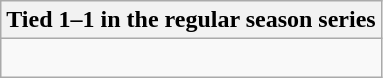<table class="wikitable collapsible collapsed">
<tr>
<th>Tied 1–1 in the regular season series</th>
</tr>
<tr>
<td><br>
</td>
</tr>
</table>
